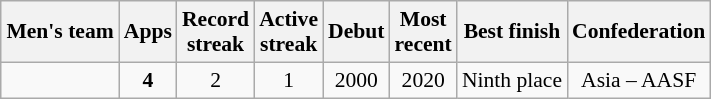<table class="wikitable" style="text-align: center; font-size: 90%; margin-left: 1em;">
<tr>
<th>Men's team</th>
<th>Apps</th>
<th>Record<br>streak</th>
<th>Active<br>streak</th>
<th>Debut</th>
<th>Most<br>recent</th>
<th>Best finish</th>
<th>Confederation</th>
</tr>
<tr>
<td style="text-align: left;"></td>
<td><strong>4</strong></td>
<td>2</td>
<td>1</td>
<td>2000</td>
<td>2020</td>
<td>Ninth place</td>
<td>Asia – AASF</td>
</tr>
</table>
